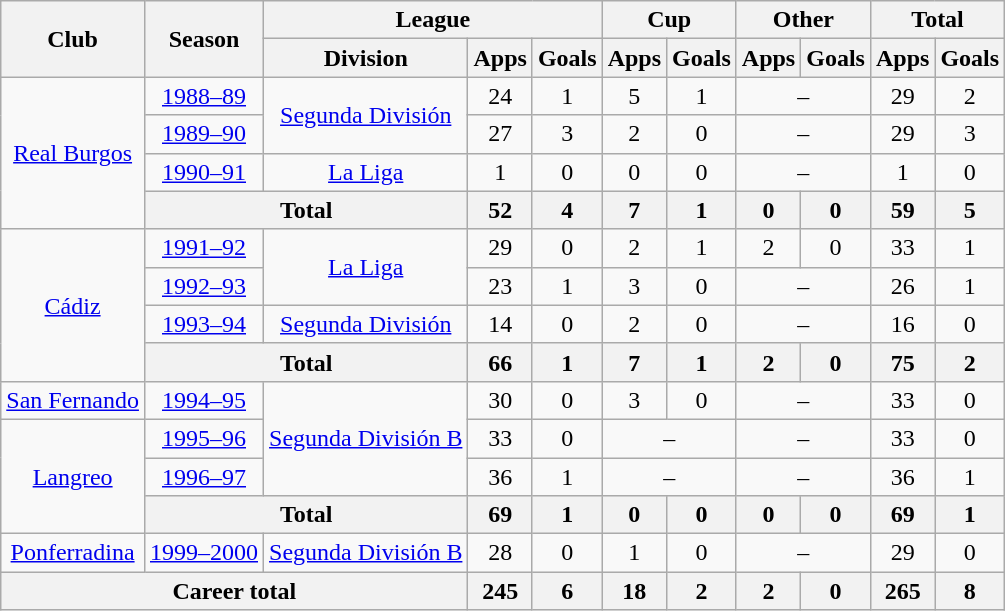<table class="wikitable" style="text-align: center;">
<tr>
<th rowspan="2">Club</th>
<th rowspan="2">Season</th>
<th colspan="3">League</th>
<th colspan="2">Cup</th>
<th colspan="2">Other</th>
<th colspan="2">Total</th>
</tr>
<tr>
<th>Division</th>
<th>Apps</th>
<th>Goals</th>
<th>Apps</th>
<th>Goals</th>
<th>Apps</th>
<th>Goals</th>
<th>Apps</th>
<th>Goals</th>
</tr>
<tr>
<td rowspan="4" valign="center"><a href='#'>Real Burgos</a></td>
<td><a href='#'>1988–89</a></td>
<td rowspan="2"><a href='#'>Segunda División</a></td>
<td>24</td>
<td>1</td>
<td>5</td>
<td>1</td>
<td colspan="2">–</td>
<td>29</td>
<td>2</td>
</tr>
<tr>
<td><a href='#'>1989–90</a></td>
<td>27</td>
<td>3</td>
<td>2</td>
<td>0</td>
<td colspan="2">–</td>
<td>29</td>
<td>3</td>
</tr>
<tr>
<td><a href='#'>1990–91</a></td>
<td><a href='#'>La Liga</a></td>
<td>1</td>
<td>0</td>
<td>0</td>
<td>0</td>
<td colspan="2">–</td>
<td>1</td>
<td>0</td>
</tr>
<tr>
<th colspan="2">Total</th>
<th>52</th>
<th>4</th>
<th>7</th>
<th>1</th>
<th>0</th>
<th>0</th>
<th>59</th>
<th>5</th>
</tr>
<tr>
<td rowspan="4" valign="center"><a href='#'>Cádiz</a></td>
<td><a href='#'>1991–92</a></td>
<td rowspan="2"><a href='#'>La Liga</a></td>
<td>29</td>
<td>0</td>
<td>2</td>
<td>1</td>
<td>2</td>
<td>0</td>
<td>33</td>
<td>1</td>
</tr>
<tr>
<td><a href='#'>1992–93</a></td>
<td>23</td>
<td>1</td>
<td>3</td>
<td>0</td>
<td colspan="2">–</td>
<td>26</td>
<td>1</td>
</tr>
<tr>
<td><a href='#'>1993–94</a></td>
<td><a href='#'>Segunda División</a></td>
<td>14</td>
<td>0</td>
<td>2</td>
<td>0</td>
<td colspan="2">–</td>
<td>16</td>
<td>0</td>
</tr>
<tr>
<th colspan="2">Total</th>
<th>66</th>
<th>1</th>
<th>7</th>
<th>1</th>
<th>2</th>
<th>0</th>
<th>75</th>
<th>2</th>
</tr>
<tr>
<td valign="center"><a href='#'>San Fernando</a></td>
<td><a href='#'>1994–95</a></td>
<td rowspan="3"><a href='#'>Segunda División B</a></td>
<td>30</td>
<td>0</td>
<td>3</td>
<td>0</td>
<td colspan="2">–</td>
<td>33</td>
<td>0</td>
</tr>
<tr>
<td rowspan="3" valign="center"><a href='#'>Langreo</a></td>
<td><a href='#'>1995–96</a></td>
<td>33</td>
<td>0</td>
<td colspan="2">–</td>
<td colspan="2">–</td>
<td>33</td>
<td>0</td>
</tr>
<tr>
<td><a href='#'>1996–97</a></td>
<td>36</td>
<td>1</td>
<td colspan="2">–</td>
<td colspan="2">–</td>
<td>36</td>
<td>1</td>
</tr>
<tr>
<th colspan="2">Total</th>
<th>69</th>
<th>1</th>
<th>0</th>
<th>0</th>
<th>0</th>
<th>0</th>
<th>69</th>
<th>1</th>
</tr>
<tr>
<td valign="center"><a href='#'>Ponferradina</a></td>
<td><a href='#'>1999–2000</a></td>
<td><a href='#'>Segunda División B</a></td>
<td>28</td>
<td>0</td>
<td>1</td>
<td>0</td>
<td colspan="2">–</td>
<td>29</td>
<td>0</td>
</tr>
<tr>
<th colspan="3">Career total</th>
<th>245</th>
<th>6</th>
<th>18</th>
<th>2</th>
<th>2</th>
<th>0</th>
<th>265</th>
<th>8</th>
</tr>
</table>
